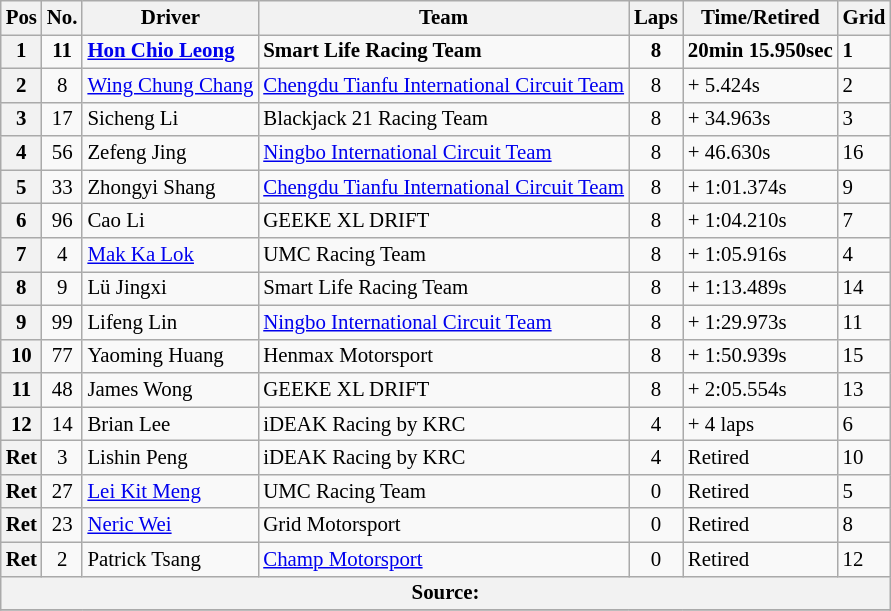<table class="wikitable" style="font-size: 87%;">
<tr>
<th>Pos</th>
<th>No.</th>
<th>Driver</th>
<th>Team</th>
<th>Laps</th>
<th>Time/Retired</th>
<th>Grid</th>
</tr>
<tr>
<th>1</th>
<td align=center><strong>11</strong></td>
<td> <strong><a href='#'>Hon Chio Leong</a></strong></td>
<td><strong>Smart Life Racing Team</strong></td>
<td align=center><strong>8</strong></td>
<td><strong>20min 15.950sec</strong></td>
<td><strong>1</strong></td>
</tr>
<tr>
<th>2</th>
<td align=center>8</td>
<td> <a href='#'>Wing Chung Chang</a></td>
<td><a href='#'>Chengdu Tianfu International Circuit Team</a></td>
<td align=center>8</td>
<td>+ 5.424s</td>
<td>2</td>
</tr>
<tr>
<th>3</th>
<td align=center>17</td>
<td> Sicheng Li</td>
<td>Blackjack 21 Racing Team</td>
<td align=center>8</td>
<td>+ 34.963s</td>
<td>3</td>
</tr>
<tr>
<th>4</th>
<td align=center>56</td>
<td> Zefeng Jing</td>
<td><a href='#'>Ningbo International Circuit Team</a></td>
<td align=center>8</td>
<td>+ 46.630s</td>
<td>16</td>
</tr>
<tr>
<th>5</th>
<td align=center>33</td>
<td> Zhongyi Shang</td>
<td><a href='#'>Chengdu Tianfu International Circuit Team</a></td>
<td align=center>8</td>
<td>+ 1:01.374s</td>
<td>9</td>
</tr>
<tr>
<th>6</th>
<td align=center>96</td>
<td> Cao Li</td>
<td>GEEKE XL DRIFT</td>
<td align=center>8</td>
<td>+ 1:04.210s</td>
<td>7</td>
</tr>
<tr>
<th>7</th>
<td align=center>4</td>
<td> <a href='#'>Mak Ka Lok</a></td>
<td>UMC Racing Team</td>
<td align=center>8</td>
<td>+ 1:05.916s</td>
<td>4</td>
</tr>
<tr>
<th>8</th>
<td align=center>9</td>
<td> Lü Jingxi</td>
<td>Smart Life Racing Team</td>
<td align=center>8</td>
<td>+ 1:13.489s</td>
<td>14</td>
</tr>
<tr>
<th>9</th>
<td align=center>99</td>
<td> Lifeng Lin</td>
<td><a href='#'>Ningbo International Circuit Team</a></td>
<td align=center>8</td>
<td>+ 1:29.973s</td>
<td>11</td>
</tr>
<tr>
<th>10</th>
<td align=center>77</td>
<td> Yaoming Huang</td>
<td>Henmax Motorsport</td>
<td align=center>8</td>
<td>+ 1:50.939s</td>
<td>15</td>
</tr>
<tr>
<th>11</th>
<td align=center>48</td>
<td> James Wong</td>
<td>GEEKE XL DRIFT</td>
<td align=center>8</td>
<td>+ 2:05.554s</td>
<td>13</td>
</tr>
<tr>
<th>12</th>
<td align=center>14</td>
<td> Brian Lee</td>
<td>iDEAK Racing by KRC</td>
<td align=center>4</td>
<td>+ 4 laps</td>
<td>6</td>
</tr>
<tr>
<th>Ret</th>
<td align=center>3</td>
<td> Lishin Peng</td>
<td>iDEAK Racing by KRC</td>
<td align=center>4</td>
<td>Retired</td>
<td>10</td>
</tr>
<tr>
<th>Ret</th>
<td align=center>27</td>
<td> <a href='#'>Lei Kit Meng</a></td>
<td>UMC Racing Team</td>
<td align=center>0</td>
<td>Retired</td>
<td>5</td>
</tr>
<tr>
<th>Ret</th>
<td align=center>23</td>
<td> <a href='#'>Neric Wei</a></td>
<td>Grid Motorsport</td>
<td align=center>0</td>
<td>Retired</td>
<td>8</td>
</tr>
<tr>
<th>Ret</th>
<td align=center>2</td>
<td> Patrick Tsang</td>
<td><a href='#'>Champ Motorsport</a></td>
<td align=center>0</td>
<td>Retired</td>
<td>12</td>
</tr>
<tr>
<th colspan=7>Source:</th>
</tr>
<tr>
</tr>
</table>
